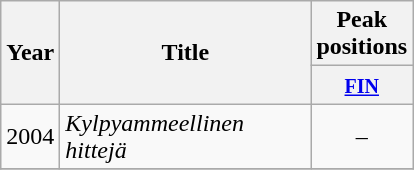<table class="wikitable">
<tr>
<th align="center" rowspan="2" width="10">Year</th>
<th align="center" rowspan="2" width="160">Title</th>
<th align="center" colspan="1" width="20">Peak positions</th>
</tr>
<tr>
<th width="20"><small><a href='#'>FIN</a><br></small></th>
</tr>
<tr>
<td>2004</td>
<td><em>Kylpyammeellinen hittejä</em></td>
<td style="text-align:center;">–</td>
</tr>
<tr>
</tr>
</table>
